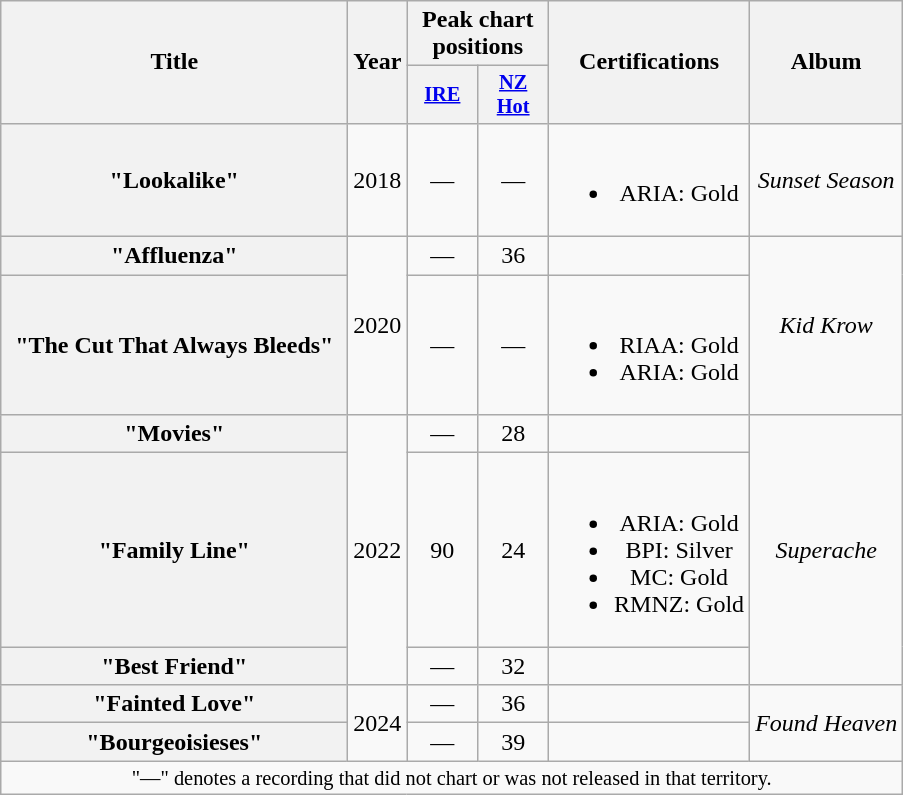<table class="wikitable plainrowheaders" style=text-align:center;>
<tr>
<th scope="col" rowspan="2" style="width:14em;">Title</th>
<th scope="col" rowspan="2" style="width:1em;">Year</th>
<th scope="col" colspan="2">Peak chart positions</th>
<th scope="col" rowspan="2">Certifications</th>
<th scope="col" rowspan="2">Album</th>
</tr>
<tr>
<th scope="col" style="width:3em;font-size:85%;"><a href='#'>IRE</a><br></th>
<th scope="col" style="width:3em;font-size:85%;"><a href='#'>NZ<br>Hot</a><br></th>
</tr>
<tr>
<th scope="row">"Lookalike"</th>
<td>2018</td>
<td>—</td>
<td>—</td>
<td><br><ul><li>ARIA: Gold</li></ul></td>
<td><em>Sunset Season</em></td>
</tr>
<tr>
<th scope="row">"Affluenza"</th>
<td rowspan=2>2020</td>
<td>—</td>
<td>36</td>
<td></td>
<td rowspan=2><em>Kid Krow</em></td>
</tr>
<tr>
<th scope="row">"The Cut That Always Bleeds"</th>
<td>—</td>
<td>—</td>
<td><br><ul><li>RIAA: Gold</li><li>ARIA: Gold</li></ul></td>
</tr>
<tr>
<th scope="row">"Movies"</th>
<td rowspan="3">2022</td>
<td>—</td>
<td>28</td>
<td></td>
<td rowspan="3"><em>Superache</em></td>
</tr>
<tr>
<th scope="row">"Family Line"</th>
<td>90</td>
<td>24</td>
<td><br><ul><li>ARIA: Gold</li><li>BPI: Silver</li><li>MC: Gold</li><li>RMNZ: Gold</li></ul></td>
</tr>
<tr>
<th scope="row">"Best Friend"</th>
<td>—</td>
<td>32</td>
<td></td>
</tr>
<tr>
<th scope="row">"Fainted Love"</th>
<td rowspan="2">2024</td>
<td>—</td>
<td>36</td>
<td></td>
<td rowspan="2"><em>Found Heaven</em></td>
</tr>
<tr>
<th scope="row">"Bourgeoisieses"</th>
<td>—</td>
<td>39</td>
<td></td>
</tr>
<tr>
<td colspan="7" style="font-size:85%">"—" denotes a recording that did not chart or was not released in that territory.</td>
</tr>
</table>
